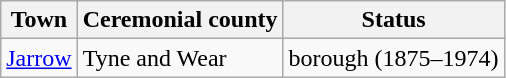<table class="wikitable sortable">
<tr>
<th>Town</th>
<th>Ceremonial county</th>
<th>Status</th>
</tr>
<tr>
<td><a href='#'>Jarrow</a></td>
<td>Tyne and Wear</td>
<td>borough (1875–1974)</td>
</tr>
</table>
